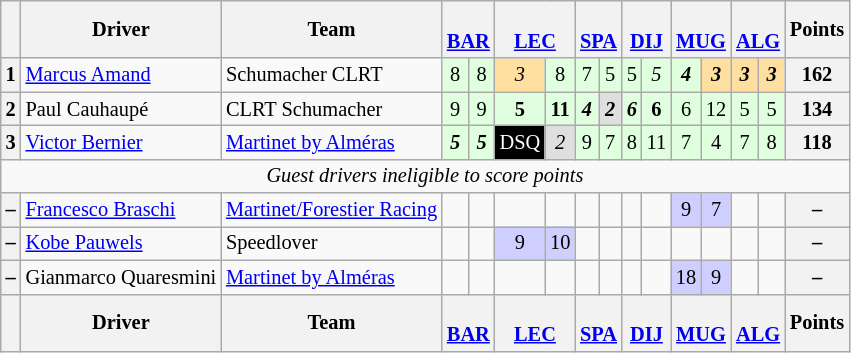<table class="wikitable" style="font-size:85%; text-align:center">
<tr>
<th></th>
<th>Driver</th>
<th>Team</th>
<th colspan="2"><br><a href='#'>BAR</a></th>
<th colspan="2"><br><a href='#'>LEC</a></th>
<th colspan="2"><br><a href='#'>SPA</a></th>
<th colspan="2"><br><a href='#'>DIJ</a></th>
<th colspan="2"><br><a href='#'>MUG</a></th>
<th colspan="2"><br><a href='#'>ALG</a></th>
<th>Points</th>
</tr>
<tr>
<th>1</th>
<td align="left"> <a href='#'>Marcus Amand</a></td>
<td align="left"> Schumacher CLRT</td>
<td style="background:#dfffdf">8</td>
<td style="background:#dfffdf">8</td>
<td style="background:#ffdf9f"><em>3</em></td>
<td style="background:#dfffdf">8</td>
<td style="background:#dfffdf">7</td>
<td style="background:#dfffdf">5</td>
<td style="background:#dfffdf">5</td>
<td style="background:#dfffdf"><em>5</em></td>
<td style="background:#dfffdf"><strong><em>4</em></strong></td>
<td style="background:#ffdf9f"><strong><em>3</em></strong></td>
<td style="background:#ffdf9f"><strong><em>3</em></strong></td>
<td style="background:#ffdf9f"><strong><em>3</em></strong></td>
<th>162</th>
</tr>
<tr>
<th>2</th>
<td align="left"> Paul Cauhaupé</td>
<td align="left"> CLRT Schumacher</td>
<td style="background:#dfffdf">9</td>
<td style="background:#dfffdf">9</td>
<td style="background:#dfffdf"><strong>5</strong></td>
<td style="background:#dfffdf"><strong>11</strong></td>
<td style="background:#dfffdf"><strong><em>4</em></strong></td>
<td style="background:#dfdfdf"><strong><em>2</em></strong></td>
<td style="background:#dfffdf"><strong><em>6</em></strong></td>
<td style="background:#dfffdf"><strong>6</strong></td>
<td style="background:#dfffdf">6</td>
<td style="background:#dfffdf">12</td>
<td style="background:#dfffdf">5</td>
<td style="background:#dfffdf">5</td>
<th>134</th>
</tr>
<tr>
<th>3</th>
<td align="left"> <a href='#'>Victor Bernier</a></td>
<td align="left"> <a href='#'>Martinet by Alméras</a></td>
<td style="background:#dfffdf"><strong><em>5</em></strong></td>
<td style="background:#dfffdf"><strong><em>5</em></strong></td>
<td style="background-color:#000000;color:white">DSQ</td>
<td style="background:#dfdfdf"><em>2</em></td>
<td style="background:#dfffdf">9</td>
<td style="background:#dfffdf">7</td>
<td style="background:#dfffdf">8</td>
<td style="background:#dfffdf">11</td>
<td style="background:#dfffdf">7</td>
<td style="background:#dfffdf">4</td>
<td style="background:#dfffdf">7</td>
<td style="background:#dfffdf">8</td>
<th>118</th>
</tr>
<tr>
<td colspan="16"><em>Guest drivers ineligible to score points</em></td>
</tr>
<tr>
<th>–</th>
<td align="left"> <a href='#'>Francesco Braschi</a></td>
<td align="left"> <a href='#'>Martinet/Forestier Racing</a></td>
<td></td>
<td></td>
<td></td>
<td></td>
<td></td>
<td></td>
<td></td>
<td></td>
<td style="background:#cfcfff">9</td>
<td style="background:#cfcfff">7</td>
<td></td>
<td></td>
<th>–</th>
</tr>
<tr>
<th>–</th>
<td align="left"> <a href='#'>Kobe Pauwels</a></td>
<td align="left"> Speedlover</td>
<td></td>
<td></td>
<td style="background:#cfcfff">9</td>
<td style="background:#cfcfff">10</td>
<td></td>
<td></td>
<td></td>
<td></td>
<td></td>
<td></td>
<td></td>
<td></td>
<th>–</th>
</tr>
<tr>
<th>–</th>
<td align="left"> Gianmarco Quaresmini</td>
<td align="left"> <a href='#'>Martinet by Alméras</a></td>
<td></td>
<td></td>
<td></td>
<td></td>
<td></td>
<td></td>
<td></td>
<td></td>
<td style="background:#cfcfff">18</td>
<td style="background:#cfcfff">9</td>
<td></td>
<td></td>
<th>–</th>
</tr>
<tr>
<th></th>
<th>Driver</th>
<th>Team</th>
<th colspan="2"><br><a href='#'>BAR</a></th>
<th colspan="2"><br><a href='#'>LEC</a></th>
<th colspan="2"><br><a href='#'>SPA</a></th>
<th colspan="2"><br><a href='#'>DIJ</a></th>
<th colspan="2"><br><a href='#'>MUG</a></th>
<th colspan="2"><br><a href='#'>ALG</a></th>
<th>Points</th>
</tr>
</table>
